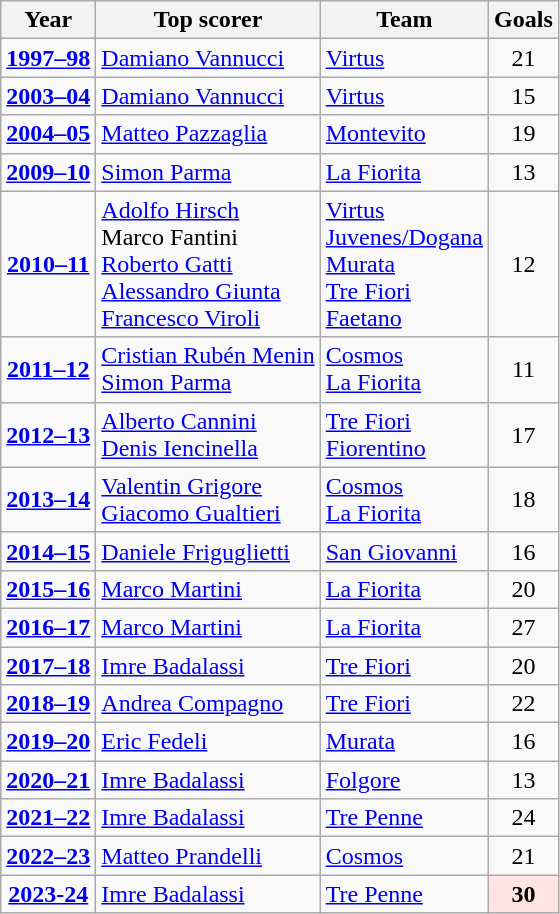<table class="wikitable" style="text-align:center">
<tr>
<th>Year</th>
<th>Top scorer</th>
<th>Team</th>
<th>Goals</th>
</tr>
<tr>
<td><strong><a href='#'>1997–98</a></strong></td>
<td align=left> <a href='#'>Damiano Vannucci</a></td>
<td align=left><a href='#'>Virtus</a></td>
<td>21</td>
</tr>
<tr>
<td><strong><a href='#'>2003–04</a></strong></td>
<td align=left> <a href='#'>Damiano Vannucci</a></td>
<td align=left><a href='#'>Virtus</a></td>
<td>15</td>
</tr>
<tr>
<td><strong><a href='#'>2004–05</a></strong></td>
<td align=left> <a href='#'>Matteo Pazzaglia</a></td>
<td align=left><a href='#'>Montevito</a></td>
<td>19</td>
</tr>
<tr>
<td><strong><a href='#'>2009–10</a></strong></td>
<td align=left> <a href='#'>Simon Parma</a></td>
<td align=left><a href='#'>La Fiorita</a></td>
<td>13</td>
</tr>
<tr>
<td><strong><a href='#'>2010–11</a></strong></td>
<td align=left> <a href='#'>Adolfo Hirsch</a><br> Marco Fantini<br> <a href='#'>Roberto Gatti</a><br> <a href='#'>Alessandro Giunta</a><br> <a href='#'>Francesco Viroli</a></td>
<td align=left><a href='#'>Virtus</a><br><a href='#'>Juvenes/Dogana</a><br><a href='#'>Murata</a><br><a href='#'>Tre Fiori</a><br><a href='#'>Faetano</a></td>
<td>12</td>
</tr>
<tr>
<td><strong><a href='#'>2011–12</a></strong></td>
<td align=left> <a href='#'>Cristian Rubén Menin</a><br> <a href='#'>Simon Parma</a></td>
<td align=left><a href='#'>Cosmos</a><br><a href='#'>La Fiorita</a></td>
<td>11</td>
</tr>
<tr>
<td><strong><a href='#'>2012–13</a></strong></td>
<td align=left> <a href='#'>Alberto Cannini</a><br> <a href='#'>Denis Iencinella</a></td>
<td align=left><a href='#'>Tre Fiori</a><br><a href='#'>Fiorentino</a></td>
<td>17</td>
</tr>
<tr>
<td><strong><a href='#'>2013–14</a></strong></td>
<td align=left> <a href='#'>Valentin Grigore</a><br> <a href='#'>Giacomo Gualtieri</a></td>
<td align=left><a href='#'>Cosmos</a><br><a href='#'>La Fiorita</a></td>
<td>18</td>
</tr>
<tr>
<td><strong><a href='#'>2014–15</a></strong></td>
<td align=left> <a href='#'>Daniele Friguglietti</a></td>
<td align=left><a href='#'>San Giovanni</a></td>
<td>16</td>
</tr>
<tr>
<td><strong><a href='#'>2015–16</a></strong></td>
<td align=left> <a href='#'>Marco Martini</a></td>
<td align=left><a href='#'>La Fiorita</a></td>
<td>20</td>
</tr>
<tr>
<td><strong><a href='#'>2016–17</a></strong></td>
<td align=left> <a href='#'>Marco Martini</a></td>
<td align=left><a href='#'>La Fiorita</a></td>
<td>27</td>
</tr>
<tr>
<td><strong><a href='#'>2017–18</a></strong></td>
<td align=left> <a href='#'>Imre Badalassi</a></td>
<td align=left><a href='#'>Tre Fiori</a></td>
<td>20</td>
</tr>
<tr>
<td><strong><a href='#'>2018–19</a></strong></td>
<td align=left> <a href='#'>Andrea Compagno</a></td>
<td align=left><a href='#'>Tre Fiori</a></td>
<td>22</td>
</tr>
<tr>
<td><strong><a href='#'>2019–20</a></strong></td>
<td align=left> <a href='#'>Eric Fedeli</a></td>
<td align=left><a href='#'>Murata</a></td>
<td>16</td>
</tr>
<tr>
<td><strong><a href='#'>2020–21</a></strong></td>
<td align=left> <a href='#'>Imre Badalassi</a></td>
<td align=left><a href='#'>Folgore</a></td>
<td>13</td>
</tr>
<tr>
<td><strong><a href='#'>2021–22</a></strong></td>
<td align=left> <a href='#'>Imre Badalassi</a></td>
<td align=left><a href='#'>Tre Penne</a></td>
<td>24</td>
</tr>
<tr>
<td><strong><a href='#'>2022–23</a></strong></td>
<td align=left> <a href='#'>Matteo Prandelli</a></td>
<td align=left><a href='#'>Cosmos</a></td>
<td>21</td>
</tr>
<tr>
<td><strong><a href='#'>2023-24</a></strong></td>
<td align=left> <a href='#'>Imre Badalassi</a></td>
<td align=left><a href='#'>Tre Penne</a></td>
<td bgcolor=mistyrose><strong>30</strong></td>
</tr>
</table>
